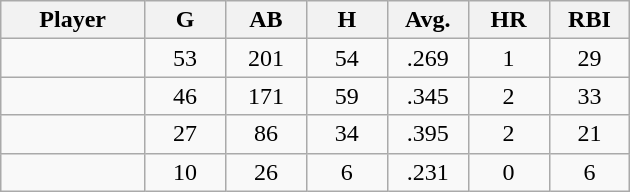<table class="wikitable sortable">
<tr>
<th bgcolor="#DDDDFF" width="16%">Player</th>
<th bgcolor="#DDDDFF" width="9%">G</th>
<th bgcolor="#DDDDFF" width="9%">AB</th>
<th bgcolor="#DDDDFF" width="9%">H</th>
<th bgcolor="#DDDDFF" width="9%">Avg.</th>
<th bgcolor="#DDDDFF" width="9%">HR</th>
<th bgcolor="#DDDDFF" width="9%">RBI</th>
</tr>
<tr align="center">
<td></td>
<td>53</td>
<td>201</td>
<td>54</td>
<td>.269</td>
<td>1</td>
<td>29</td>
</tr>
<tr align="center">
<td></td>
<td>46</td>
<td>171</td>
<td>59</td>
<td>.345</td>
<td>2</td>
<td>33</td>
</tr>
<tr align="center">
<td></td>
<td>27</td>
<td>86</td>
<td>34</td>
<td>.395</td>
<td>2</td>
<td>21</td>
</tr>
<tr align="center">
<td></td>
<td>10</td>
<td>26</td>
<td>6</td>
<td>.231</td>
<td>0</td>
<td>6</td>
</tr>
</table>
